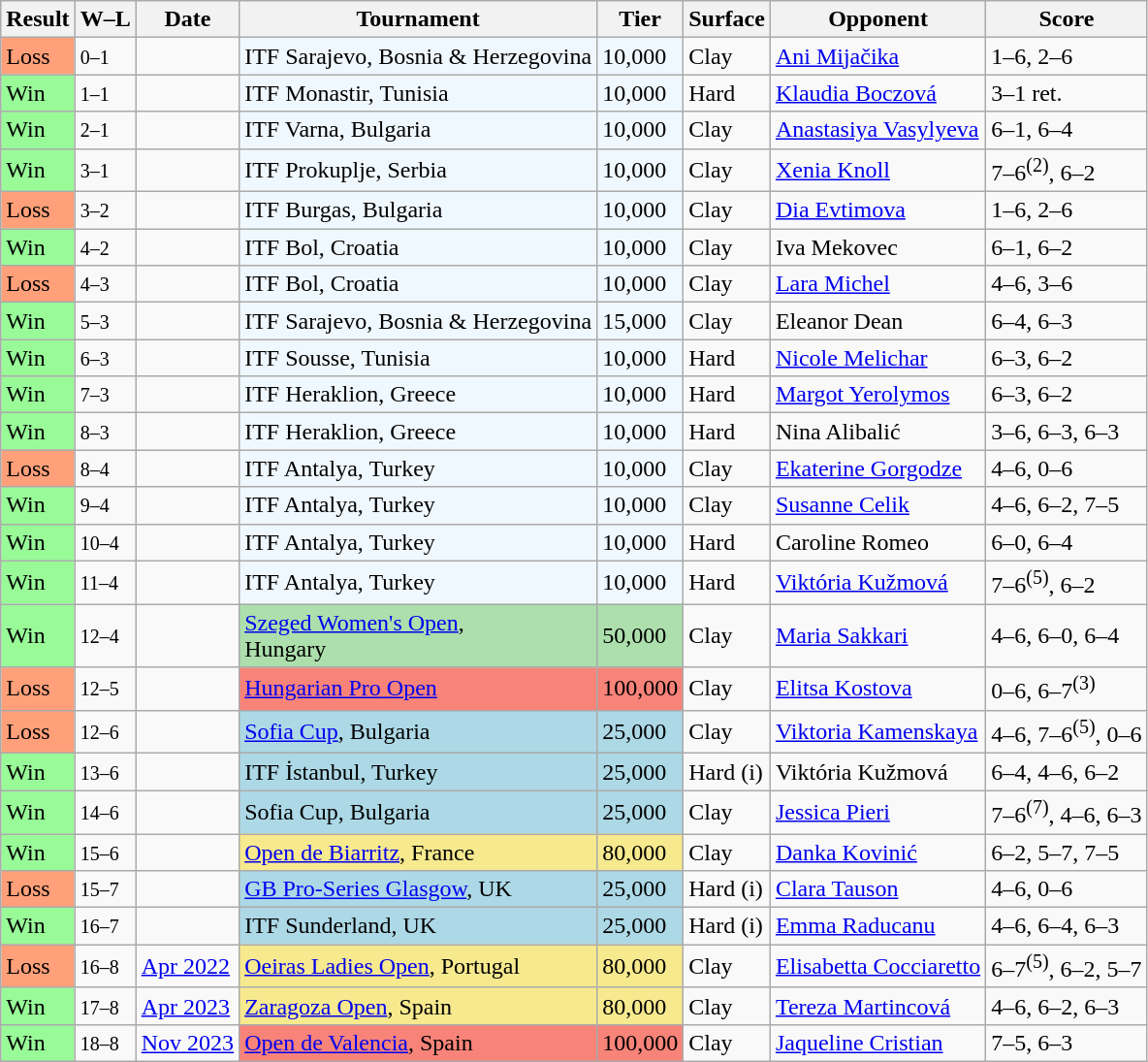<table class="sortable wikitable">
<tr>
<th>Result</th>
<th class="unsortable">W–L</th>
<th>Date</th>
<th>Tournament</th>
<th>Tier</th>
<th>Surface</th>
<th>Opponent</th>
<th class="unsortable">Score</th>
</tr>
<tr>
<td style="background:#ffa07a;">Loss</td>
<td><small>0–1</small></td>
<td></td>
<td bgcolor="#f0f8ff">ITF Sarajevo, Bosnia & Herzegovina</td>
<td bgcolor="#f0f8ff">10,000</td>
<td>Clay</td>
<td> <a href='#'>Ani Mijačika</a></td>
<td>1–6, 2–6</td>
</tr>
<tr>
<td bgcolor="98FB98">Win</td>
<td><small>1–1</small></td>
<td></td>
<td bgcolor="#f0f8ff">ITF Monastir, Tunisia</td>
<td bgcolor="#f0f8ff">10,000</td>
<td>Hard</td>
<td> <a href='#'>Klaudia Boczová</a></td>
<td>3–1 ret.</td>
</tr>
<tr>
<td bgcolor="98FB98">Win</td>
<td><small>2–1</small></td>
<td></td>
<td bgcolor="#f0f8ff">ITF Varna, Bulgaria</td>
<td bgcolor="#f0f8ff">10,000</td>
<td>Clay</td>
<td> <a href='#'>Anastasiya Vasylyeva</a></td>
<td>6–1, 6–4</td>
</tr>
<tr>
<td bgcolor="98FB98">Win</td>
<td><small>3–1</small></td>
<td></td>
<td bgcolor="#f0f8ff">ITF Prokuplje, Serbia</td>
<td bgcolor="#f0f8ff">10,000</td>
<td>Clay</td>
<td> <a href='#'>Xenia Knoll</a></td>
<td>7–6<sup>(2)</sup>, 6–2</td>
</tr>
<tr>
<td style="background:#ffa07a;">Loss</td>
<td><small>3–2</small></td>
<td></td>
<td bgcolor="#f0f8ff">ITF Burgas, Bulgaria</td>
<td bgcolor="#f0f8ff">10,000</td>
<td>Clay</td>
<td> <a href='#'>Dia Evtimova</a></td>
<td>1–6, 2–6</td>
</tr>
<tr>
<td bgcolor="98FB98">Win</td>
<td><small>4–2</small></td>
<td></td>
<td bgcolor="#f0f8ff">ITF Bol, Croatia</td>
<td bgcolor="#f0f8ff">10,000</td>
<td>Clay</td>
<td> Iva Mekovec</td>
<td>6–1, 6–2</td>
</tr>
<tr>
<td style="background:#ffa07a;">Loss</td>
<td><small>4–3</small></td>
<td></td>
<td bgcolor="#f0f8ff">ITF Bol, Croatia</td>
<td bgcolor="#f0f8ff">10,000</td>
<td>Clay</td>
<td> <a href='#'>Lara Michel</a></td>
<td>4–6, 3–6</td>
</tr>
<tr>
<td bgcolor="98FB98">Win</td>
<td><small>5–3</small></td>
<td></td>
<td bgcolor="#f0f8ff">ITF Sarajevo, Bosnia & Herzegovina</td>
<td bgcolor="#f0f8ff">15,000</td>
<td>Clay</td>
<td> Eleanor Dean</td>
<td>6–4, 6–3</td>
</tr>
<tr>
<td bgcolor="98FB98">Win</td>
<td><small>6–3</small></td>
<td></td>
<td bgcolor="#f0f8ff">ITF Sousse, Tunisia</td>
<td bgcolor="#f0f8ff">10,000</td>
<td>Hard</td>
<td> <a href='#'>Nicole Melichar</a></td>
<td>6–3, 6–2</td>
</tr>
<tr>
<td bgcolor="98FB98">Win</td>
<td><small>7–3</small></td>
<td></td>
<td bgcolor="#f0f8ff">ITF Heraklion, Greece</td>
<td bgcolor="#f0f8ff">10,000</td>
<td>Hard</td>
<td> <a href='#'>Margot Yerolymos</a></td>
<td>6–3, 6–2</td>
</tr>
<tr>
<td bgcolor="98FB98">Win</td>
<td><small>8–3</small></td>
<td></td>
<td bgcolor="#f0f8ff">ITF Heraklion, Greece</td>
<td bgcolor="#f0f8ff">10,000</td>
<td>Hard</td>
<td> Nina Alibalić</td>
<td>3–6, 6–3, 6–3</td>
</tr>
<tr>
<td style="background:#ffa07a;">Loss</td>
<td><small>8–4</small></td>
<td></td>
<td bgcolor="#f0f8ff">ITF Antalya, Turkey</td>
<td bgcolor="#f0f8ff">10,000</td>
<td>Clay</td>
<td> <a href='#'>Ekaterine Gorgodze</a></td>
<td>4–6, 0–6</td>
</tr>
<tr>
<td bgcolor="98FB98">Win</td>
<td><small>9–4</small></td>
<td></td>
<td bgcolor="#f0f8ff">ITF Antalya, Turkey</td>
<td bgcolor="#f0f8ff">10,000</td>
<td>Clay</td>
<td> <a href='#'>Susanne Celik</a></td>
<td>4–6, 6–2, 7–5</td>
</tr>
<tr>
<td bgcolor="98FB98">Win</td>
<td><small>10–4</small></td>
<td></td>
<td bgcolor="#f0f8ff">ITF Antalya, Turkey</td>
<td bgcolor="#f0f8ff">10,000</td>
<td>Hard</td>
<td> Caroline Romeo</td>
<td>6–0, 6–4</td>
</tr>
<tr>
<td bgcolor="98FB98">Win</td>
<td><small>11–4</small></td>
<td></td>
<td bgcolor="#f0f8ff">ITF Antalya, Turkey</td>
<td bgcolor="#f0f8ff">10,000</td>
<td>Hard</td>
<td> <a href='#'>Viktória Kužmová</a></td>
<td>7–6<sup>(5)</sup>, 6–2</td>
</tr>
<tr>
<td bgcolor="98FB98">Win</td>
<td><small>12–4</small></td>
<td><a href='#'></a></td>
<td style="background:#addfad"><a href='#'>Szeged Women's Open</a>,<br> Hungary</td>
<td style="background:#addfad">50,000</td>
<td>Clay</td>
<td> <a href='#'>Maria Sakkari</a></td>
<td>4–6, 6–0, 6–4</td>
</tr>
<tr>
<td style="background:#ffa07a;">Loss</td>
<td><small>12–5</small></td>
<td><a href='#'></a></td>
<td style="background:#f88379;"><a href='#'>Hungarian Pro Open</a></td>
<td style="background:#f88379;">100,000</td>
<td>Clay</td>
<td> <a href='#'>Elitsa Kostova</a></td>
<td>0–6, 6–7<sup>(3)</sup></td>
</tr>
<tr>
<td style="background:#ffa07a;">Loss</td>
<td><small>12–6</small></td>
<td></td>
<td style="background:lightblue;"><a href='#'>Sofia Cup</a>, Bulgaria</td>
<td style="background:lightblue;">25,000</td>
<td>Clay</td>
<td> <a href='#'>Viktoria Kamenskaya</a></td>
<td>4–6, 7–6<sup>(5)</sup>, 0–6</td>
</tr>
<tr>
<td bgcolor="98FB98">Win</td>
<td><small>13–6</small></td>
<td></td>
<td style="background:lightblue;">ITF İstanbul, Turkey</td>
<td style="background:lightblue;">25,000</td>
<td>Hard (i)</td>
<td> Viktória Kužmová</td>
<td>6–4, 4–6, 6–2</td>
</tr>
<tr>
<td bgcolor="98FB98">Win</td>
<td><small>14–6</small></td>
<td></td>
<td style="background:lightblue;">Sofia Cup, Bulgaria</td>
<td style="background:lightblue;">25,000</td>
<td>Clay</td>
<td> <a href='#'>Jessica Pieri</a></td>
<td>7–6<sup>(7)</sup>, 4–6, 6–3</td>
</tr>
<tr>
<td bgcolor="98FB98">Win</td>
<td><small>15–6</small></td>
<td><a href='#'></a></td>
<td style="background:#f7e98e;"><a href='#'>Open de Biarritz</a>, France</td>
<td style="background:#f7e98e;">80,000</td>
<td>Clay</td>
<td> <a href='#'>Danka Kovinić</a></td>
<td>6–2, 5–7, 7–5</td>
</tr>
<tr>
<td style="background:#ffa07a;">Loss</td>
<td><small>15–7</small></td>
<td></td>
<td style="background:lightblue;"><a href='#'>GB Pro-Series Glasgow</a>, UK</td>
<td style="background:lightblue;">25,000</td>
<td>Hard (i)</td>
<td> <a href='#'>Clara Tauson</a></td>
<td>4–6, 0–6</td>
</tr>
<tr>
<td bgcolor="98FB98">Win</td>
<td><small>16–7</small></td>
<td></td>
<td style="background:lightblue;">ITF Sunderland, UK</td>
<td style="background:lightblue;">25,000</td>
<td>Hard (i)</td>
<td> <a href='#'>Emma Raducanu</a></td>
<td>4–6, 6–4, 6–3</td>
</tr>
<tr>
<td style="background:#ffa07a;">Loss</td>
<td><small>16–8</small></td>
<td><a href='#'>Apr 2022</a></td>
<td style="background:#f7e98e;"><a href='#'>Oeiras Ladies Open</a>, Portugal</td>
<td style="background:#f7e98e;">80,000</td>
<td>Clay</td>
<td> <a href='#'>Elisabetta Cocciaretto</a></td>
<td>6–7<sup>(5)</sup>, 6–2, 5–7</td>
</tr>
<tr>
<td bgcolor="98FB98">Win</td>
<td><small>17–8</small></td>
<td><a href='#'>Apr 2023</a></td>
<td style="background:#f7e98e;"><a href='#'>Zaragoza Open</a>, Spain</td>
<td style="background:#f7e98e;">80,000</td>
<td>Clay</td>
<td> <a href='#'>Tereza Martincová</a></td>
<td>4–6, 6–2, 6–3</td>
</tr>
<tr>
<td bgcolor="98FB98">Win</td>
<td><small>18–8</small></td>
<td><a href='#'>Nov 2023</a></td>
<td style="background:#f88379;"><a href='#'>Open de Valencia</a>, Spain</td>
<td style="background:#f88379;">100,000</td>
<td>Clay</td>
<td> <a href='#'>Jaqueline Cristian</a></td>
<td>7–5, 6–3</td>
</tr>
</table>
